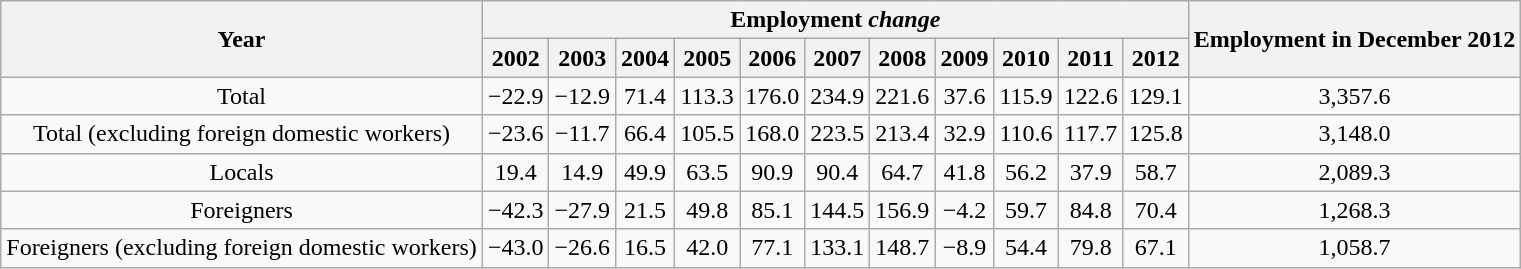<table class="wikitable" style="text-align:center;">
<tr>
<th rowspan="2">Year</th>
<th colspan="11">Employment <em>change</em></th>
<th rowspan="2">Employment in December 2012</th>
</tr>
<tr>
<th>2002</th>
<th>2003</th>
<th>2004</th>
<th>2005</th>
<th>2006</th>
<th>2007</th>
<th>2008</th>
<th>2009</th>
<th>2010</th>
<th>2011</th>
<th>2012</th>
</tr>
<tr>
<td>Total</td>
<td>−22.9</td>
<td>−12.9</td>
<td>71.4</td>
<td>113.3</td>
<td>176.0</td>
<td>234.9</td>
<td>221.6</td>
<td>37.6</td>
<td>115.9</td>
<td>122.6</td>
<td>129.1</td>
<td>3,357.6</td>
</tr>
<tr>
<td>Total (excluding foreign domestic workers)</td>
<td>−23.6</td>
<td>−11.7</td>
<td>66.4</td>
<td>105.5</td>
<td>168.0</td>
<td>223.5</td>
<td>213.4</td>
<td>32.9</td>
<td>110.6</td>
<td>117.7</td>
<td>125.8</td>
<td>3,148.0</td>
</tr>
<tr>
<td>Locals</td>
<td>19.4</td>
<td>14.9</td>
<td>49.9</td>
<td>63.5</td>
<td>90.9</td>
<td>90.4</td>
<td>64.7</td>
<td>41.8</td>
<td>56.2</td>
<td>37.9</td>
<td>58.7</td>
<td>2,089.3</td>
</tr>
<tr>
<td>Foreigners</td>
<td>−42.3</td>
<td>−27.9</td>
<td>21.5</td>
<td>49.8</td>
<td>85.1</td>
<td>144.5</td>
<td>156.9</td>
<td>−4.2</td>
<td>59.7</td>
<td>84.8</td>
<td>70.4</td>
<td>1,268.3</td>
</tr>
<tr>
<td>Foreigners (excluding foreign domestic workers)</td>
<td>−43.0</td>
<td>−26.6</td>
<td>16.5</td>
<td>42.0</td>
<td>77.1</td>
<td>133.1</td>
<td>148.7</td>
<td>−8.9</td>
<td>54.4</td>
<td>79.8</td>
<td>67.1</td>
<td>1,058.7</td>
</tr>
</table>
